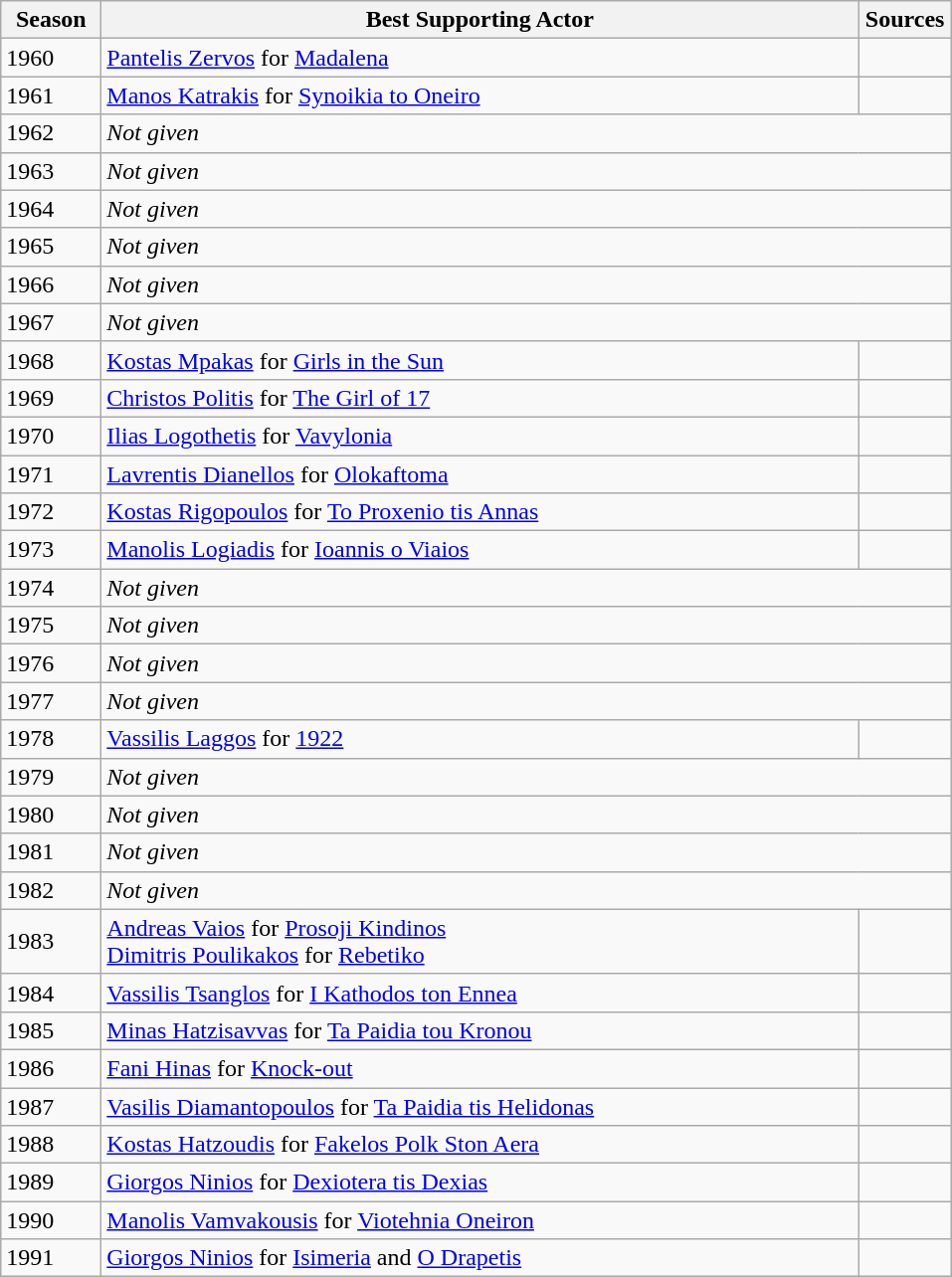<table class="wikitable" style="margin-right: 0;">
<tr text-align:center;">
<th style="width:60px;">Season</th>
<th style="width:500px;">Best Supporting Actor</th>
<th style="width:55px;">Sources</th>
</tr>
<tr>
<td>1960</td>
<td><a href='#'>Pantelis Zervos</a> for <a href='#'>Madalena</a></td>
<td></td>
</tr>
<tr>
<td>1961</td>
<td><a href='#'>Manos Katrakis</a> for <a href='#'>Synoikia to Oneiro</a></td>
<td></td>
</tr>
<tr>
<td>1962</td>
<td colspan="2"><em>Not given</em></td>
</tr>
<tr>
<td>1963</td>
<td colspan="2"><em>Not given</em></td>
</tr>
<tr>
<td>1964</td>
<td colspan="2"><em>Not given</em></td>
</tr>
<tr>
<td>1965</td>
<td colspan="2"><em>Not given</em></td>
</tr>
<tr>
<td>1966</td>
<td colspan="2"><em>Not given</em></td>
</tr>
<tr>
<td>1967</td>
<td colspan="2"><em>Not given</em></td>
</tr>
<tr>
<td>1968</td>
<td><a href='#'>Kostas Mpakas</a> for <a href='#'>Girls in the Sun</a></td>
<td></td>
</tr>
<tr>
<td>1969</td>
<td><a href='#'>Christos Politis</a> for <a href='#'>The Girl of 17</a></td>
<td></td>
</tr>
<tr>
<td>1970</td>
<td><a href='#'>Ilias Logothetis</a> for <a href='#'>Vavylonia</a></td>
<td></td>
</tr>
<tr>
<td>1971</td>
<td><a href='#'>Lavrentis Dianellos</a> for <a href='#'>Olokaftoma</a></td>
<td></td>
</tr>
<tr>
<td>1972</td>
<td><a href='#'>Kostas Rigopoulos</a> for <a href='#'>To Proxenio tis Annas</a></td>
<td></td>
</tr>
<tr>
<td>1973</td>
<td><a href='#'>Manolis Logiadis</a> for <a href='#'>Ioannis o Viaios</a></td>
<td></td>
</tr>
<tr>
<td>1974</td>
<td colspan="2"><em>Not given</em></td>
</tr>
<tr>
<td>1975</td>
<td colspan="2"><em>Not given</em></td>
</tr>
<tr>
<td>1976</td>
<td colspan="2"><em>Not given</em></td>
</tr>
<tr>
<td>1977</td>
<td colspan="2"><em>Not given</em></td>
</tr>
<tr>
<td>1978</td>
<td><a href='#'>Vassilis Laggos</a> for <a href='#'>1922</a></td>
<td></td>
</tr>
<tr>
<td>1979</td>
<td colspan="2"><em>Not given</em></td>
</tr>
<tr>
<td>1980</td>
<td colspan="2"><em>Not given</em></td>
</tr>
<tr>
<td>1981</td>
<td colspan="2"><em>Not given</em></td>
</tr>
<tr>
<td>1982</td>
<td colspan="2"><em>Not given</em></td>
</tr>
<tr>
<td>1983</td>
<td><a href='#'>Andreas Vaios</a> for <a href='#'>Prosoji Kindinos</a><br><a href='#'>Dimitris Poulikakos</a> for <a href='#'>Rebetiko</a></td>
<td></td>
</tr>
<tr>
<td>1984</td>
<td><a href='#'>Vassilis Tsanglos</a> for <a href='#'>I Kathodos ton Ennea</a></td>
<td></td>
</tr>
<tr>
<td>1985</td>
<td><a href='#'>Minas Hatzisavvas</a> for <a href='#'>Ta Paidia tou Kronou</a></td>
<td></td>
</tr>
<tr>
<td>1986</td>
<td><a href='#'>Fani Hinas</a> for <a href='#'>Knock-out</a></td>
<td></td>
</tr>
<tr>
<td>1987</td>
<td><a href='#'>Vasilis Diamantopoulos</a> for <a href='#'>Ta Paidia tis Helidonas</a></td>
<td></td>
</tr>
<tr>
<td>1988</td>
<td><a href='#'>Kostas Hatzoudis</a> for <a href='#'>Fakelos Polk Ston Aera</a></td>
<td></td>
</tr>
<tr>
<td>1989</td>
<td><a href='#'>Giorgos Ninios</a> for <a href='#'>Dexiotera tis Dexias</a></td>
<td></td>
</tr>
<tr>
<td>1990</td>
<td><a href='#'>Manolis Vamvakousis</a> for <a href='#'>Viotehnia Oneiron</a></td>
<td></td>
</tr>
<tr>
<td>1991</td>
<td><a href='#'>Giorgos Ninios</a> for <a href='#'>Isimeria</a> and <a href='#'>O Drapetis</a></td>
<td></td>
</tr>
</table>
